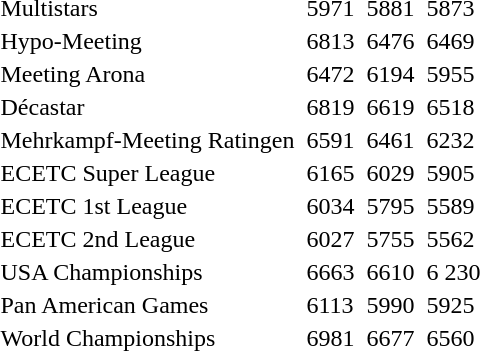<table>
<tr>
<td>Multistars</td>
<td></td>
<td>5971</td>
<td></td>
<td>5881</td>
<td></td>
<td>5873</td>
</tr>
<tr>
<td>Hypo-Meeting</td>
<td></td>
<td>6813</td>
<td></td>
<td>6476</td>
<td></td>
<td>6469</td>
</tr>
<tr>
<td>Meeting Arona</td>
<td></td>
<td>6472</td>
<td></td>
<td>6194</td>
<td></td>
<td>5955</td>
</tr>
<tr>
<td>Décastar</td>
<td></td>
<td>6819</td>
<td></td>
<td>6619</td>
<td></td>
<td>6518</td>
</tr>
<tr>
<td>Mehrkampf-Meeting Ratingen</td>
<td></td>
<td>6591</td>
<td></td>
<td>6461</td>
<td></td>
<td>6232</td>
</tr>
<tr>
<td>ECETC Super League</td>
<td></td>
<td>6165</td>
<td></td>
<td>6029</td>
<td></td>
<td>5905</td>
</tr>
<tr>
<td>ECETC 1st League</td>
<td></td>
<td>6034</td>
<td></td>
<td>5795</td>
<td></td>
<td>5589</td>
</tr>
<tr>
<td>ECETC 2nd League</td>
<td></td>
<td>6027</td>
<td></td>
<td>5755</td>
<td></td>
<td>5562</td>
</tr>
<tr>
<td>USA Championships</td>
<td></td>
<td>6663</td>
<td></td>
<td>6610</td>
<td></td>
<td>6 230</td>
</tr>
<tr>
<td>Pan American Games</td>
<td></td>
<td>6113</td>
<td></td>
<td>5990</td>
<td></td>
<td>5925</td>
</tr>
<tr>
<td>World Championships</td>
<td></td>
<td>6981</td>
<td></td>
<td>6677</td>
<td></td>
<td>6560</td>
</tr>
</table>
